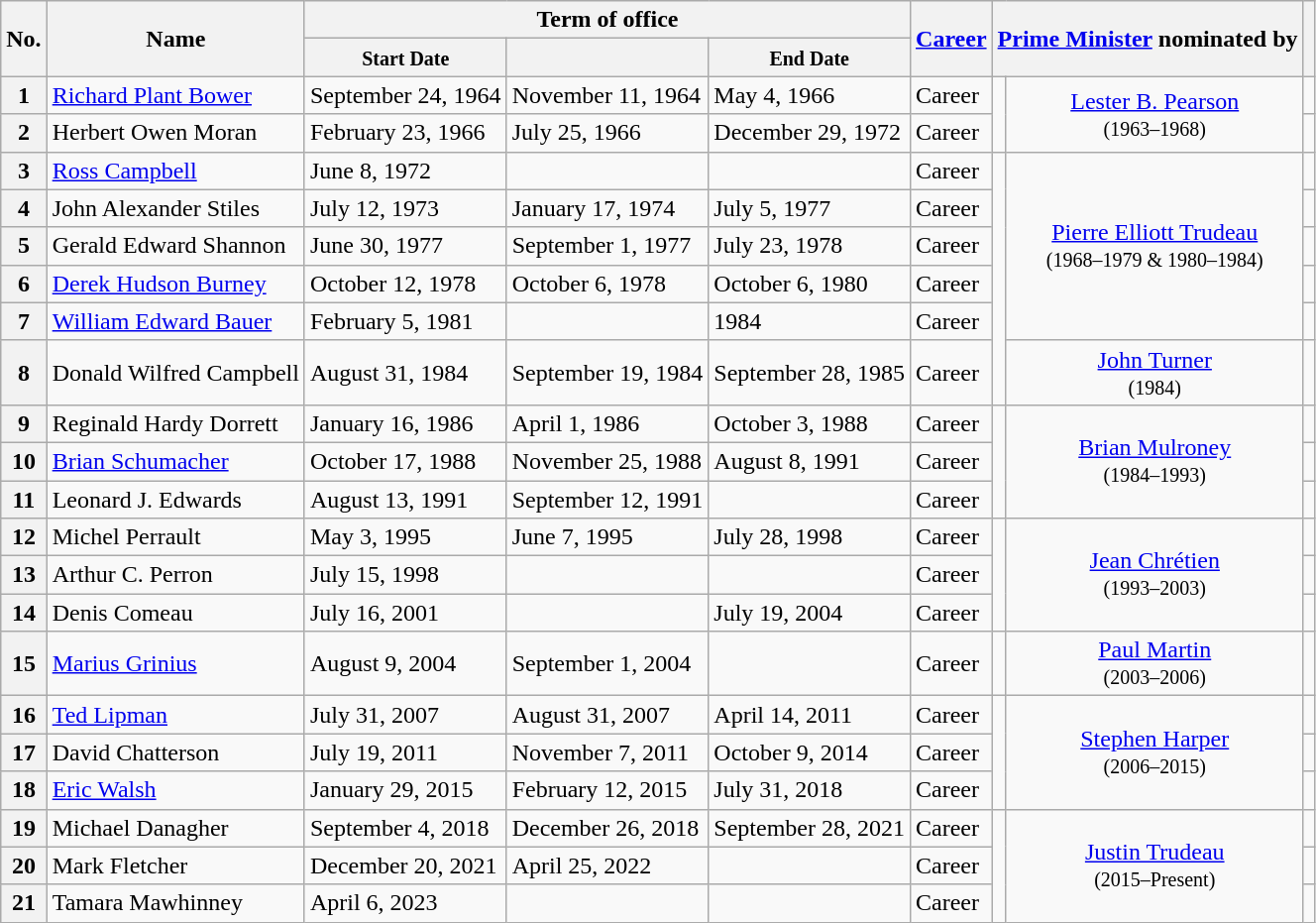<table class="wikitable">
<tr>
<th rowspan="2">No.</th>
<th rowspan="2">Name</th>
<th colspan="3">Term of office</th>
<th rowspan="2"><a href='#'>Career</a></th>
<th rowspan="2"; colspan="2"><a href='#'>Prime Minister</a> nominated by</th>
<th rowspan="2"></th>
</tr>
<tr>
<th><small>Start Date</small></th>
<th><small><a href='#'></a></small></th>
<th><small>End Date</small></th>
</tr>
<tr>
<th>1</th>
<td><a href='#'>Richard Plant Bower</a></td>
<td>September 24, 1964</td>
<td>November 11, 1964</td>
<td>May 4, 1966</td>
<td>Career</td>
<td rowspan="2"></td>
<td rowspan="2"style=text-align:center><a href='#'>Lester B. Pearson</a><br><small>(1963–1968)</small></td>
<td></td>
</tr>
<tr>
<th>2</th>
<td>Herbert Owen Moran</td>
<td>February 23, 1966</td>
<td>July 25, 1966</td>
<td>December 29, 1972</td>
<td>Career</td>
<td></td>
</tr>
<tr>
<th>3</th>
<td><a href='#'>Ross Campbell</a></td>
<td>June 8, 1972</td>
<td></td>
<td></td>
<td>Career</td>
<td rowspan="6"></td>
<td rowspan="5"style=text-align:center><a href='#'>Pierre Elliott Trudeau</a><br><small>(1968–1979 & 1980–1984)</small></td>
<td></td>
</tr>
<tr>
<th>4</th>
<td>John Alexander Stiles</td>
<td>July 12, 1973</td>
<td>January 17, 1974</td>
<td>July 5, 1977</td>
<td>Career</td>
<td></td>
</tr>
<tr>
<th>5</th>
<td>Gerald Edward Shannon</td>
<td>June 30, 1977</td>
<td>September 1, 1977</td>
<td>July 23, 1978</td>
<td>Career</td>
<td></td>
</tr>
<tr>
<th>6</th>
<td><a href='#'>Derek Hudson Burney</a></td>
<td>October 12, 1978</td>
<td>October 6, 1978</td>
<td>October 6, 1980</td>
<td>Career</td>
<td></td>
</tr>
<tr>
<th>7</th>
<td><a href='#'>William Edward Bauer</a></td>
<td>February 5, 1981</td>
<td></td>
<td>1984</td>
<td>Career</td>
<td></td>
</tr>
<tr>
<th>8</th>
<td>Donald Wilfred Campbell</td>
<td>August 31, 1984</td>
<td>September 19, 1984</td>
<td>September 28, 1985</td>
<td>Career</td>
<td style=text-align:center><a href='#'>John Turner</a><br><small>(1984)</small></td>
<td></td>
</tr>
<tr>
<th>9</th>
<td>Reginald Hardy Dorrett</td>
<td>January 16, 1986</td>
<td>April 1, 1986</td>
<td>October 3, 1988</td>
<td>Career</td>
<td rowspan="3"></td>
<td rowspan="3"style=text-align:center><a href='#'>Brian Mulroney</a><br><small>(1984–1993)</small></td>
<td></td>
</tr>
<tr>
<th>10</th>
<td><a href='#'>Brian Schumacher</a></td>
<td>October 17, 1988</td>
<td>November 25, 1988</td>
<td>August 8, 1991</td>
<td>Career</td>
<td></td>
</tr>
<tr>
<th>11</th>
<td>Leonard J. Edwards</td>
<td>August 13, 1991</td>
<td>September 12, 1991</td>
<td></td>
<td>Career</td>
<td></td>
</tr>
<tr>
<th>12</th>
<td>Michel Perrault</td>
<td>May 3, 1995</td>
<td>June 7, 1995</td>
<td>July 28, 1998</td>
<td>Career</td>
<td rowspan="3"></td>
<td rowspan="3"style=text-align:center><a href='#'>Jean Chrétien</a><br><small>(1993–2003)</small></td>
<td></td>
</tr>
<tr>
<th>13</th>
<td>Arthur C. Perron</td>
<td>July 15, 1998</td>
<td></td>
<td></td>
<td>Career</td>
<td></td>
</tr>
<tr>
<th>14</th>
<td>Denis Comeau</td>
<td>July 16, 2001</td>
<td></td>
<td>July 19, 2004</td>
<td>Career</td>
<td></td>
</tr>
<tr>
<th>15</th>
<td><a href='#'>Marius Grinius</a></td>
<td>August 9, 2004</td>
<td>September 1, 2004</td>
<td></td>
<td>Career</td>
<td></td>
<td style=text-align:center><a href='#'>Paul Martin</a><br><small>(2003–2006)</small></td>
<td></td>
</tr>
<tr>
<th>16</th>
<td><a href='#'>Ted Lipman</a></td>
<td>July 31, 2007</td>
<td>August 31, 2007</td>
<td>April 14, 2011</td>
<td>Career</td>
<td rowspan="3"></td>
<td rowspan="3"style=text-align:center><a href='#'>Stephen Harper</a><br><small>(2006–2015)</small></td>
<td></td>
</tr>
<tr>
<th>17</th>
<td>David Chatterson</td>
<td>July 19, 2011</td>
<td>November 7, 2011</td>
<td>October 9, 2014</td>
<td>Career</td>
<td></td>
</tr>
<tr>
<th>18</th>
<td><a href='#'>Eric Walsh</a></td>
<td>January 29, 2015</td>
<td>February 12, 2015</td>
<td>July 31, 2018</td>
<td>Career</td>
<td></td>
</tr>
<tr>
<th>19</th>
<td>Michael Danagher</td>
<td>September 4, 2018</td>
<td>December 26, 2018</td>
<td>September 28, 2021</td>
<td>Career</td>
<td rowspan="3"></td>
<td rowspan="3"style=text-align:center><a href='#'>Justin Trudeau</a><br><small>(2015–Present)</small></td>
<td></td>
</tr>
<tr>
<th>20</th>
<td>Mark Fletcher</td>
<td>December 20, 2021</td>
<td>April 25, 2022</td>
<td></td>
<td>Career</td>
<td></td>
</tr>
<tr>
<th>21</th>
<td>Tamara Mawhinney</td>
<td>April 6, 2023</td>
<td></td>
<td></td>
<td>Career</td>
<td></td>
</tr>
</table>
